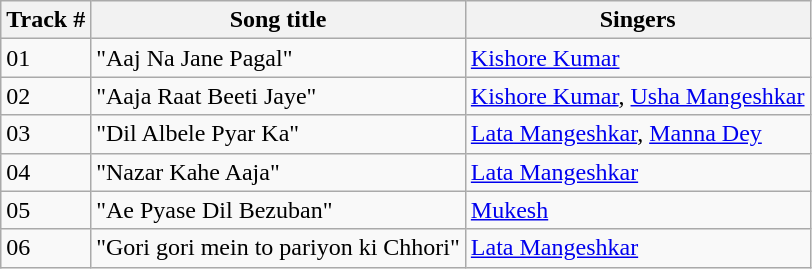<table class="wikitable">
<tr>
<th>Track #</th>
<th>Song title</th>
<th>Singers</th>
</tr>
<tr>
<td>01</td>
<td>"Aaj Na Jane Pagal"</td>
<td><a href='#'>Kishore Kumar</a></td>
</tr>
<tr>
<td>02</td>
<td>"Aaja Raat Beeti Jaye"</td>
<td><a href='#'>Kishore Kumar</a>, <a href='#'>Usha Mangeshkar</a></td>
</tr>
<tr>
<td>03</td>
<td>"Dil Albele Pyar Ka"</td>
<td><a href='#'>Lata Mangeshkar</a>, <a href='#'>Manna Dey</a></td>
</tr>
<tr>
<td>04</td>
<td>"Nazar Kahe Aaja"</td>
<td><a href='#'>Lata Mangeshkar</a></td>
</tr>
<tr>
<td>05</td>
<td>"Ae Pyase Dil Bezuban"</td>
<td><a href='#'>Mukesh</a></td>
</tr>
<tr>
<td>06</td>
<td>"Gori gori mein to pariyon ki Chhori"</td>
<td><a href='#'>Lata Mangeshkar</a></td>
</tr>
</table>
